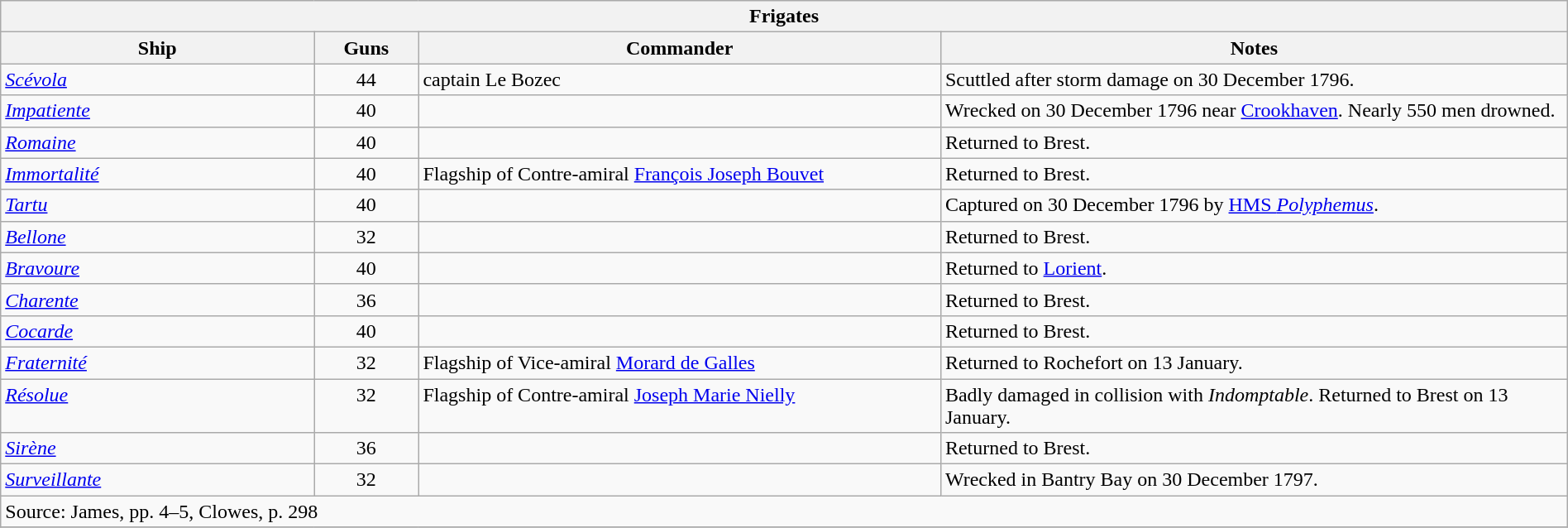<table class="wikitable" width=100%>
<tr valign="top">
<th colspan="11" bgcolor="white">Frigates</th>
</tr>
<tr valign="top"|- valign="top">
<th width=15%; align= center>Ship</th>
<th width=5%; align= center>Guns</th>
<th width=25%; align= center>Commander</th>
<th width=30%; align= center>Notes</th>
</tr>
<tr valign="top">
<td align= left><a href='#'><em>Scévola</em></a></td>
<td align= center>44</td>
<td align= left>captain Le Bozec</td>
<td align= left>Scuttled after storm damage on 30 December 1796.</td>
</tr>
<tr valign="top">
<td align= left><a href='#'><em>Impatiente</em></a></td>
<td align= center>40</td>
<td align= left></td>
<td align= left>Wrecked on 30 December 1796 near <a href='#'>Crookhaven</a>. Nearly 550 men drowned.</td>
</tr>
<tr valign="top">
<td align= left><a href='#'><em>Romaine</em></a></td>
<td align= center>40</td>
<td align= left></td>
<td align= left>Returned to Brest.</td>
</tr>
<tr valign="top">
<td align= left><a href='#'><em>Immortalité</em></a></td>
<td align= center>40</td>
<td align= left>Flagship of Contre-amiral <a href='#'>François Joseph Bouvet</a></td>
<td align= left>Returned to Brest.</td>
</tr>
<tr valign="top">
<td align= left><a href='#'><em>Tartu</em></a></td>
<td align= center>40</td>
<td align= left></td>
<td align= left>Captured on 30 December 1796 by <a href='#'>HMS <em>Polyphemus</em></a>.</td>
</tr>
<tr valign="top">
<td align= left><a href='#'><em>Bellone</em></a></td>
<td align= center>32</td>
<td align= left></td>
<td align= left>Returned to Brest.</td>
</tr>
<tr valign="top">
<td align= left><a href='#'><em>Bravoure</em></a></td>
<td align= center>40</td>
<td align= left></td>
<td align= left>Returned to <a href='#'>Lorient</a>.</td>
</tr>
<tr valign="top">
<td align= left><a href='#'><em>Charente</em></a></td>
<td align= center>36</td>
<td align= left></td>
<td align= left>Returned to Brest.</td>
</tr>
<tr valign="top">
<td align= left><a href='#'><em>Cocarde</em></a></td>
<td align= center>40</td>
<td align= left></td>
<td align= left>Returned to Brest.</td>
</tr>
<tr valign="top">
<td align= left><a href='#'><em>Fraternité</em></a></td>
<td align= center>32</td>
<td align= left>Flagship of Vice-amiral <a href='#'>Morard de Galles</a></td>
<td align= left>Returned to Rochefort on 13 January.</td>
</tr>
<tr valign="top">
<td align= left><a href='#'><em>Résolue</em></a></td>
<td align= center>32</td>
<td align= left>Flagship of Contre-amiral <a href='#'>Joseph Marie Nielly</a></td>
<td align= left>Badly damaged in collision with <em>Indomptable</em>. Returned to Brest on 13 January.</td>
</tr>
<tr valign="top">
<td align= left><a href='#'><em>Sirène</em></a></td>
<td align= center>36</td>
<td align= left></td>
<td align= left>Returned to Brest.</td>
</tr>
<tr valign="top">
<td align= left><a href='#'><em>Surveillante</em></a></td>
<td align= center>32</td>
<td align= left></td>
<td align= left>Wrecked in Bantry Bay on 30 December 1797.</td>
</tr>
<tr valign="top">
<td colspan="9" align="left">Source: James, pp. 4–5, Clowes, p. 298</td>
</tr>
<tr>
</tr>
</table>
